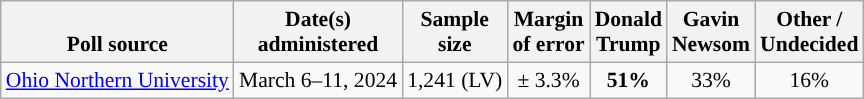<table class="wikitable sortable mw-datatable" style="font-size:90%;text-align:center;line-height:17px">
<tr valign=bottom>
<th>Poll source</th>
<th>Date(s)<br>administered</th>
<th>Sample<br>size</th>
<th>Margin<br>of error</th>
<th class="unsortable">Donald<br>Trump<br></th>
<th class="unsortable">Gavin<br>Newsom<br></th>
<th class="unsortable">Other /<br>Undecided</th>
</tr>
<tr>
<td style="text-align:left;"><a href='#'>Ohio Northern University</a><br></td>
<td data-sort-value="2024-03-13">March 6–11, 2024</td>
<td>1,241 (LV)</td>
<td>± 3.3%</td>
<td style="background-color:"><strong>51%</strong></td>
<td>33%</td>
<td>16%</td>
</tr>
</table>
